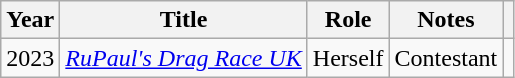<table class="wikitable">
<tr>
<th>Year</th>
<th>Title</th>
<th>Role</th>
<th>Notes</th>
<th style="text-align: center;" class="unsortable"></th>
</tr>
<tr>
<td>2023</td>
<td><em><a href='#'>RuPaul's Drag Race UK</a></em></td>
<td>Herself</td>
<td>Contestant</td>
<td></td>
</tr>
</table>
